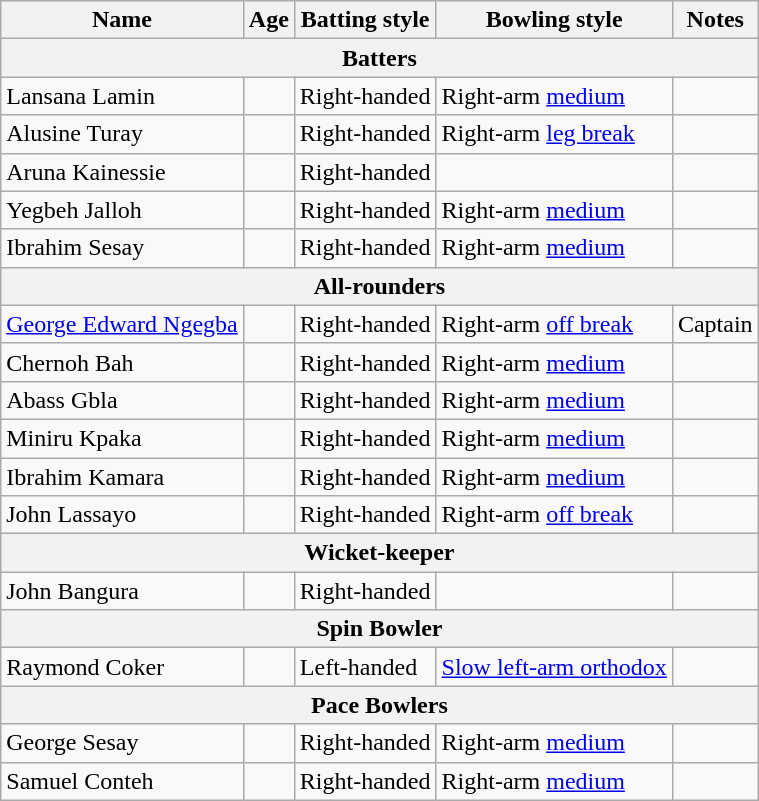<table class="wikitable">
<tr>
<th>Name</th>
<th>Age</th>
<th>Batting style</th>
<th>Bowling style</th>
<th>Notes</th>
</tr>
<tr>
<th colspan="5">Batters</th>
</tr>
<tr>
<td>Lansana Lamin</td>
<td></td>
<td>Right-handed</td>
<td>Right-arm <a href='#'>medium</a></td>
<td></td>
</tr>
<tr>
<td>Alusine Turay</td>
<td></td>
<td>Right-handed</td>
<td>Right-arm <a href='#'>leg break</a></td>
<td></td>
</tr>
<tr>
<td>Aruna Kainessie</td>
<td></td>
<td>Right-handed</td>
<td></td>
<td></td>
</tr>
<tr>
<td>Yegbeh Jalloh</td>
<td></td>
<td>Right-handed</td>
<td>Right-arm <a href='#'>medium</a></td>
<td></td>
</tr>
<tr>
<td>Ibrahim Sesay</td>
<td></td>
<td>Right-handed</td>
<td>Right-arm <a href='#'>medium</a></td>
<td></td>
</tr>
<tr>
<th colspan="5">All-rounders</th>
</tr>
<tr>
<td><a href='#'>George Edward Ngegba</a></td>
<td></td>
<td>Right-handed</td>
<td>Right-arm <a href='#'>off break</a></td>
<td>Captain</td>
</tr>
<tr>
<td>Chernoh Bah</td>
<td></td>
<td>Right-handed</td>
<td>Right-arm <a href='#'>medium</a></td>
<td></td>
</tr>
<tr>
<td>Abass Gbla</td>
<td></td>
<td>Right-handed</td>
<td>Right-arm <a href='#'>medium</a></td>
<td></td>
</tr>
<tr>
<td>Miniru Kpaka</td>
<td></td>
<td>Right-handed</td>
<td>Right-arm <a href='#'>medium</a></td>
<td></td>
</tr>
<tr>
<td>Ibrahim Kamara</td>
<td></td>
<td>Right-handed</td>
<td>Right-arm <a href='#'>medium</a></td>
<td></td>
</tr>
<tr>
<td>John Lassayo</td>
<td></td>
<td>Right-handed</td>
<td>Right-arm <a href='#'>off break</a></td>
<td></td>
</tr>
<tr>
<th colspan="5">Wicket-keeper</th>
</tr>
<tr>
<td>John Bangura</td>
<td></td>
<td>Right-handed</td>
<td></td>
<td></td>
</tr>
<tr>
<th colspan="5">Spin Bowler</th>
</tr>
<tr>
<td>Raymond Coker</td>
<td></td>
<td>Left-handed</td>
<td><a href='#'>Slow left-arm orthodox</a></td>
<td></td>
</tr>
<tr>
<th colspan="5">Pace Bowlers</th>
</tr>
<tr>
<td>George Sesay</td>
<td></td>
<td>Right-handed</td>
<td>Right-arm <a href='#'>medium</a></td>
<td></td>
</tr>
<tr>
<td>Samuel Conteh</td>
<td></td>
<td>Right-handed</td>
<td>Right-arm <a href='#'>medium</a></td>
<td></td>
</tr>
</table>
